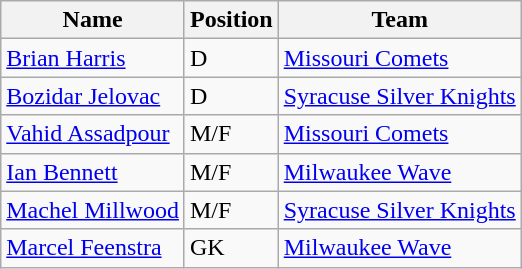<table class="wikitable">
<tr>
<th>Name</th>
<th>Position</th>
<th>Team</th>
</tr>
<tr>
<td><a href='#'>Brian Harris</a></td>
<td>D</td>
<td><a href='#'>Missouri Comets</a></td>
</tr>
<tr>
<td><a href='#'>Bozidar Jelovac</a></td>
<td>D</td>
<td><a href='#'>Syracuse Silver Knights</a></td>
</tr>
<tr>
<td><a href='#'>Vahid Assadpour</a></td>
<td>M/F</td>
<td><a href='#'>Missouri Comets</a></td>
</tr>
<tr>
<td><a href='#'>Ian Bennett</a></td>
<td>M/F</td>
<td><a href='#'>Milwaukee Wave</a></td>
</tr>
<tr>
<td><a href='#'>Machel Millwood</a></td>
<td>M/F</td>
<td><a href='#'>Syracuse Silver Knights</a></td>
</tr>
<tr>
<td><a href='#'>Marcel Feenstra</a></td>
<td>GK</td>
<td><a href='#'>Milwaukee Wave</a></td>
</tr>
</table>
